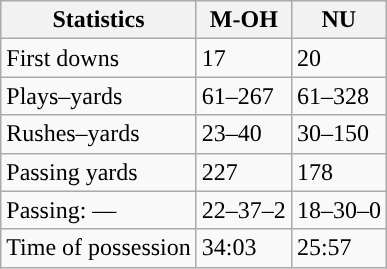<table class="wikitable" style="float:left">
<tr>
<th>Statistics</th>
<th>M-OH</th>
<th>NU</th>
</tr>
<tr>
<td>First downs</td>
<td>17</td>
<td>20</td>
</tr>
<tr>
<td>Plays–yards</td>
<td>61–267</td>
<td>61–328</td>
</tr>
<tr>
<td>Rushes–yards</td>
<td>23–40</td>
<td>30–150</td>
</tr>
<tr>
<td>Passing yards</td>
<td>227</td>
<td>178</td>
</tr>
<tr>
<td>Passing: ––</td>
<td>22–37–2</td>
<td>18–30–0</td>
</tr>
<tr>
<td>Time of possession</td>
<td>34:03</td>
<td>25:57</td>
</tr>
</table>
